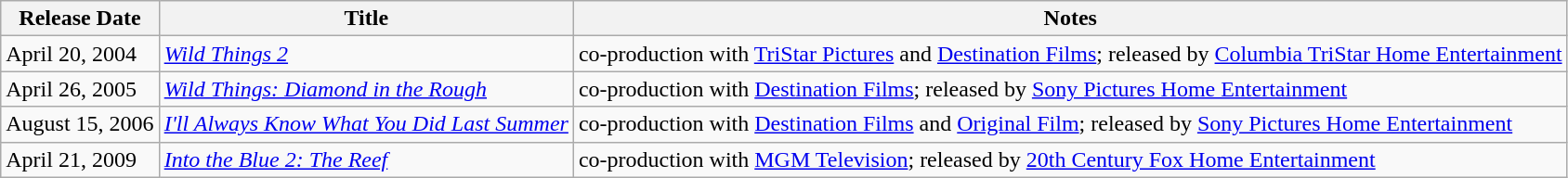<table class="wikitable sortable">
<tr>
<th>Release Date</th>
<th>Title</th>
<th>Notes</th>
</tr>
<tr>
<td>April 20, 2004</td>
<td><em><a href='#'>Wild Things 2</a></em></td>
<td>co-production with <a href='#'>TriStar Pictures</a> and <a href='#'>Destination Films</a>; released by <a href='#'>Columbia TriStar Home Entertainment</a></td>
</tr>
<tr>
<td>April 26, 2005</td>
<td><em><a href='#'>Wild Things: Diamond in the Rough</a></em></td>
<td>co-production with <a href='#'>Destination Films</a>; released by <a href='#'>Sony Pictures Home Entertainment</a></td>
</tr>
<tr>
<td>August 15, 2006</td>
<td><em><a href='#'>I'll Always Know What You Did Last Summer</a></em></td>
<td>co-production with <a href='#'>Destination Films</a> and <a href='#'>Original Film</a>; released by <a href='#'>Sony Pictures Home Entertainment</a></td>
</tr>
<tr>
<td>April 21, 2009</td>
<td><em><a href='#'>Into the Blue 2: The Reef</a></em></td>
<td>co-production with <a href='#'>MGM Television</a>; released by <a href='#'>20th Century Fox Home Entertainment</a></td>
</tr>
</table>
